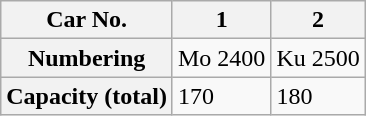<table class="wikitable">
<tr>
<th>Car No.</th>
<th>1</th>
<th>2</th>
</tr>
<tr>
<th>Numbering</th>
<td>Mo 2400</td>
<td>Ku 2500</td>
</tr>
<tr>
<th>Capacity (total)</th>
<td>170</td>
<td>180</td>
</tr>
</table>
